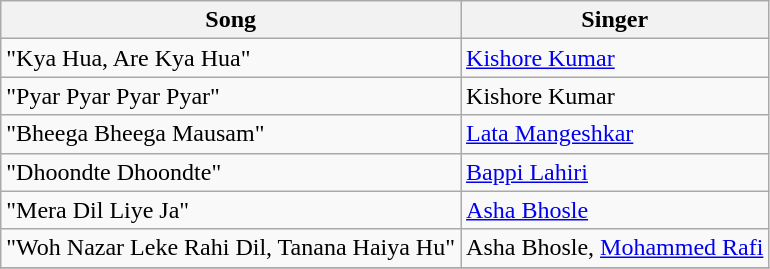<table class="wikitable">
<tr>
<th>Song</th>
<th>Singer</th>
</tr>
<tr>
<td>"Kya Hua, Are Kya Hua"</td>
<td><a href='#'>Kishore Kumar</a></td>
</tr>
<tr>
<td>"Pyar Pyar Pyar Pyar"</td>
<td>Kishore Kumar</td>
</tr>
<tr>
<td>"Bheega Bheega Mausam"</td>
<td><a href='#'>Lata Mangeshkar</a></td>
</tr>
<tr>
<td>"Dhoondte Dhoondte"</td>
<td><a href='#'>Bappi Lahiri</a></td>
</tr>
<tr>
<td>"Mera Dil Liye Ja"</td>
<td><a href='#'>Asha Bhosle</a></td>
</tr>
<tr>
<td>"Woh Nazar Leke Rahi Dil, Tanana Haiya Hu"</td>
<td>Asha Bhosle, <a href='#'>Mohammed Rafi</a></td>
</tr>
<tr>
</tr>
</table>
